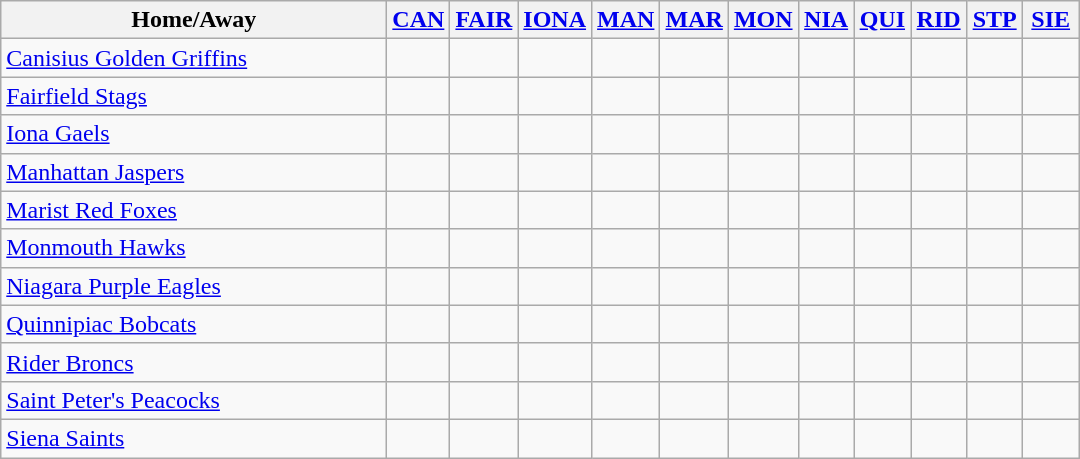<table class="wikitable" style="text-align: center">
<tr>
<th width="250">Home/Away</th>
<th width="30"><a href='#'>CAN</a></th>
<th width="30"><a href='#'>FAIR</a></th>
<th width="30"><a href='#'>IONA</a></th>
<th width="30"><a href='#'>MAN</a></th>
<th width="30"><a href='#'>MAR</a></th>
<th width="30"><a href='#'>MON</a></th>
<th width="30"><a href='#'>NIA</a></th>
<th width="30"><a href='#'>QUI</a></th>
<th width="30"><a href='#'>RID</a></th>
<th width="30"><a href='#'>STP</a></th>
<th width="30"><a href='#'>SIE</a></th>
</tr>
<tr>
<td align=left><a href='#'>Canisius Golden Griffins</a></td>
<td></td>
<td></td>
<td></td>
<td></td>
<td></td>
<td></td>
<td></td>
<td></td>
<td></td>
<td></td>
<td></td>
</tr>
<tr>
<td align=left><a href='#'>Fairfield Stags</a></td>
<td></td>
<td></td>
<td></td>
<td></td>
<td></td>
<td></td>
<td></td>
<td></td>
<td></td>
<td></td>
<td></td>
</tr>
<tr>
<td align=left><a href='#'>Iona Gaels</a></td>
<td></td>
<td></td>
<td></td>
<td></td>
<td></td>
<td></td>
<td></td>
<td></td>
<td></td>
<td></td>
<td></td>
</tr>
<tr>
<td align=left><a href='#'>Manhattan Jaspers</a></td>
<td></td>
<td></td>
<td></td>
<td></td>
<td></td>
<td></td>
<td></td>
<td></td>
<td></td>
<td></td>
<td></td>
</tr>
<tr>
<td align=left><a href='#'>Marist Red Foxes</a></td>
<td></td>
<td></td>
<td></td>
<td></td>
<td></td>
<td></td>
<td></td>
<td></td>
<td></td>
<td></td>
<td></td>
</tr>
<tr>
<td align=left><a href='#'>Monmouth Hawks</a></td>
<td></td>
<td></td>
<td></td>
<td></td>
<td></td>
<td></td>
<td></td>
<td></td>
<td></td>
<td></td>
<td></td>
</tr>
<tr>
<td align=left><a href='#'>Niagara Purple Eagles</a></td>
<td></td>
<td></td>
<td></td>
<td></td>
<td></td>
<td></td>
<td></td>
<td></td>
<td></td>
<td></td>
<td></td>
</tr>
<tr>
<td align=left><a href='#'>Quinnipiac Bobcats</a></td>
<td></td>
<td></td>
<td></td>
<td></td>
<td></td>
<td></td>
<td></td>
<td></td>
<td></td>
<td></td>
<td></td>
</tr>
<tr>
<td align=left><a href='#'>Rider Broncs</a></td>
<td></td>
<td></td>
<td></td>
<td></td>
<td></td>
<td></td>
<td></td>
<td></td>
<td></td>
<td></td>
<td></td>
</tr>
<tr>
<td align=left><a href='#'>Saint Peter's Peacocks</a></td>
<td></td>
<td></td>
<td></td>
<td></td>
<td></td>
<td></td>
<td></td>
<td></td>
<td></td>
<td></td>
<td></td>
</tr>
<tr>
<td align=left><a href='#'>Siena Saints</a></td>
<td></td>
<td></td>
<td></td>
<td></td>
<td></td>
<td></td>
<td></td>
<td></td>
<td></td>
<td></td>
<td></td>
</tr>
</table>
